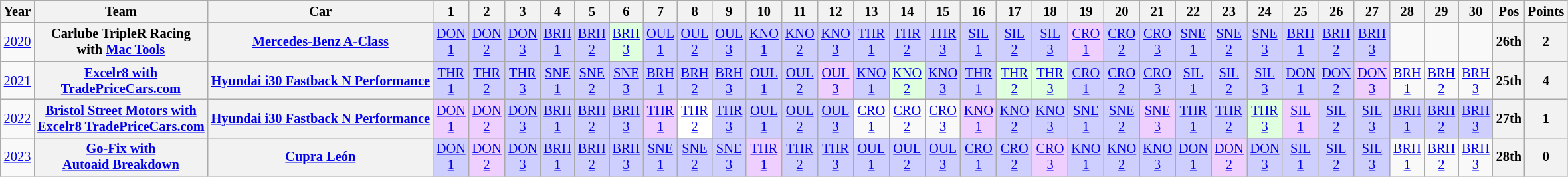<table class="wikitable" style="text-align:center; font-size:85%">
<tr>
<th>Year</th>
<th>Team</th>
<th>Car</th>
<th>1</th>
<th>2</th>
<th>3</th>
<th>4</th>
<th>5</th>
<th>6</th>
<th>7</th>
<th>8</th>
<th>9</th>
<th>10</th>
<th>11</th>
<th>12</th>
<th>13</th>
<th>14</th>
<th>15</th>
<th>16</th>
<th>17</th>
<th>18</th>
<th>19</th>
<th>20</th>
<th>21</th>
<th>22</th>
<th>23</th>
<th>24</th>
<th>25</th>
<th>26</th>
<th>27</th>
<th>28</th>
<th>29</th>
<th>30</th>
<th>Pos</th>
<th>Points</th>
</tr>
<tr>
<td><a href='#'>2020</a></td>
<th nowrap>Carlube TripleR Racing<br>with <a href='#'>Mac Tools</a></th>
<th nowrap><a href='#'>Mercedes-Benz A-Class</a></th>
<td style="background:#CFCFFF;"><a href='#'>DON<br>1</a><br></td>
<td style="background:#CFCFFF;"><a href='#'>DON<br>2</a><br></td>
<td style="background:#CFCFFF;"><a href='#'>DON<br>3</a><br></td>
<td style="background:#CFCFFF;"><a href='#'>BRH<br>1</a><br></td>
<td style="background:#CFCFFF;"><a href='#'>BRH<br>2</a><br></td>
<td style="background:#DFFFDF;"><a href='#'>BRH<br>3</a><br></td>
<td style="background:#CFCFFF;"><a href='#'>OUL<br>1</a><br></td>
<td style="background:#CFCFFF;"><a href='#'>OUL<br>2</a><br></td>
<td style="background:#CFCFFF;"><a href='#'>OUL<br>3</a><br></td>
<td style="background:#CFCFFF;"><a href='#'>KNO<br>1</a><br></td>
<td style="background:#CFCFFF;"><a href='#'>KNO<br>2</a><br></td>
<td style="background:#CFCFFF;"><a href='#'>KNO<br>3</a><br></td>
<td style="background:#CFCFFF;"><a href='#'>THR<br>1</a><br></td>
<td style="background:#CFCFFF;"><a href='#'>THR<br>2</a><br></td>
<td style="background:#CFCFFF;"><a href='#'>THR<br>3</a><br></td>
<td style="background:#CFCFFF;"><a href='#'>SIL<br>1</a><br></td>
<td style="background:#CFCFFF;"><a href='#'>SIL<br>2</a><br></td>
<td style="background:#CFCFFF;"><a href='#'>SIL<br>3</a><br></td>
<td style="background:#EFCFFF;"><a href='#'>CRO<br>1</a><br></td>
<td style="background:#CFCFFF;"><a href='#'>CRO<br>2</a><br></td>
<td style="background:#CFCFFF;"><a href='#'>CRO<br>3</a><br></td>
<td style="background:#CFCFFF;"><a href='#'>SNE<br>1</a><br></td>
<td style="background:#CFCFFF;"><a href='#'>SNE<br>2</a><br></td>
<td style="background:#CFCFFF;"><a href='#'>SNE<br>3</a><br></td>
<td style="background:#CFCFFF;"><a href='#'>BRH<br>1</a><br></td>
<td style="background:#CFCFFF;"><a href='#'>BRH<br>2</a><br></td>
<td style="background:#CFCFFF;"><a href='#'>BRH<br>3</a><br></td>
<td></td>
<td></td>
<td></td>
<th>26th</th>
<th>2</th>
</tr>
<tr>
<td><a href='#'>2021</a></td>
<th nowrap><a href='#'>Excelr8 with<br>TradePriceCars.com</a></th>
<th nowrap><a href='#'>Hyundai i30 Fastback N Performance</a></th>
<td style="background:#CFCFFF;"><a href='#'>THR<br>1</a><br></td>
<td style="background:#CFCFFF;"><a href='#'>THR<br>2</a><br></td>
<td style="background:#CFCFFF;"><a href='#'>THR<br>3</a><br></td>
<td style="background:#CFCFFF;"><a href='#'>SNE<br>1</a><br></td>
<td style="background:#CFCFFF;"><a href='#'>SNE<br>2</a><br></td>
<td style="background:#CFCFFF;"><a href='#'>SNE<br>3</a><br></td>
<td style="background:#CFCFFF;"><a href='#'>BRH<br>1</a><br></td>
<td style="background:#CFCFFF;"><a href='#'>BRH<br>2</a><br></td>
<td style="background:#CFCFFF;"><a href='#'>BRH<br>3</a><br></td>
<td style="background:#CFCFFF;"><a href='#'>OUL<br>1</a><br></td>
<td style="background:#CFCFFF;"><a href='#'>OUL<br>2</a><br></td>
<td style="background:#EFCFFF;"><a href='#'>OUL<br>3</a><br></td>
<td style="background:#CFCFFF;"><a href='#'>KNO<br>1</a><br></td>
<td style="background:#DFFFDF;"><a href='#'>KNO<br>2</a><br></td>
<td style="background:#CFCFFF;"><a href='#'>KNO<br>3</a><br></td>
<td style="background:#CFCFFF;"><a href='#'>THR<br>1</a><br></td>
<td style="background:#DFFFDF;"><a href='#'>THR<br>2</a><br></td>
<td style="background:#DFFFDF;"><a href='#'>THR<br>3</a><br></td>
<td style="background:#CFCFFF;"><a href='#'>CRO<br>1</a><br></td>
<td style="background:#CFCFFF;"><a href='#'>CRO<br>2</a><br></td>
<td style="background:#CFCFFF;"><a href='#'>CRO<br>3</a><br></td>
<td style="background:#CFCFFF;"><a href='#'>SIL<br>1</a><br></td>
<td style="background:#CFCFFF;"><a href='#'>SIL<br>2</a><br></td>
<td style="background:#CFCFFF;"><a href='#'>SIL<br>3</a><br></td>
<td style="background:#CFCFFF;"><a href='#'>DON<br>1</a><br></td>
<td style="background:#CFCFFF;"><a href='#'>DON<br>2</a><br></td>
<td style="background:#EFCFFF;"><a href='#'>DON<br>3</a><br></td>
<td><a href='#'>BRH<br>1</a></td>
<td><a href='#'>BRH<br>2</a></td>
<td><a href='#'>BRH<br>3</a></td>
<th>25th</th>
<th>4</th>
</tr>
<tr>
<td><a href='#'>2022</a></td>
<th nowrap><a href='#'>Bristol Street Motors with<br>Excelr8 TradePriceCars.com</a></th>
<th nowrap><a href='#'>Hyundai i30 Fastback N Performance</a></th>
<td style="background:#EFCFFF;"><a href='#'>DON<br>1</a><br></td>
<td style="background:#EFCFFF;"><a href='#'>DON<br>2</a><br></td>
<td style="background:#CFCFFF;"><a href='#'>DON<br>3</a><br></td>
<td style="background:#CFCFFF;"><a href='#'>BRH<br>1</a><br></td>
<td style="background:#CFCFFF;"><a href='#'>BRH<br>2</a><br></td>
<td style="background:#CFCFFF;"><a href='#'>BRH<br>3</a><br></td>
<td style="background:#EFCFFF;"><a href='#'>THR<br>1</a><br></td>
<td style="background:#FFFFFF;"><a href='#'>THR<br>2</a><br></td>
<td style="background:#CFCFFF;"><a href='#'>THR<br>3</a><br></td>
<td style="background:#CFCFFF;"><a href='#'>OUL<br>1</a><br></td>
<td style="background:#CFCFFF;"><a href='#'>OUL<br>2</a><br></td>
<td style="background:#CFCFFF;"><a href='#'>OUL<br>3</a><br></td>
<td><a href='#'>CRO<br>1</a></td>
<td><a href='#'>CRO<br>2</a></td>
<td><a href='#'>CRO<br>3</a></td>
<td style="background:#EFCFFF;"><a href='#'>KNO<br>1</a><br></td>
<td style="background:#CFCFFF;"><a href='#'>KNO<br>2</a><br></td>
<td style="background:#CFCFFF;"><a href='#'>KNO<br>3</a><br></td>
<td style="background:#CFCFFF;"><a href='#'>SNE<br>1</a><br></td>
<td style="background:#CFCFFF;"><a href='#'>SNE<br>2</a><br></td>
<td style="background:#EFCFFF;"><a href='#'>SNE<br>3</a><br></td>
<td style="background:#CFCFFF;"><a href='#'>THR<br>1</a><br></td>
<td style="background:#CFCFFF;"><a href='#'>THR<br>2</a><br></td>
<td style="background:#DFFFDF;"><a href='#'>THR<br>3</a><br></td>
<td style="background:#EFCFFF;"><a href='#'>SIL<br>1</a><br></td>
<td style="background:#CFCFFF;"><a href='#'>SIL<br>2</a><br></td>
<td style="background:#CFCFFF;"><a href='#'>SIL<br>3</a><br></td>
<td style="background:#CFCFFF;"><a href='#'>BRH<br>1</a><br></td>
<td style="background:#CFCFFF;"><a href='#'>BRH<br>2</a><br></td>
<td style="background:#CFCFFF;"><a href='#'>BRH<br>3</a><br></td>
<th>27th</th>
<th>1</th>
</tr>
<tr>
<td><a href='#'>2023</a></td>
<th nowrap><a href='#'>Go-Fix with<br>Autoaid Breakdown</a></th>
<th nowrap><a href='#'>Cupra León</a></th>
<td style="background:#CFCFFF;"><a href='#'>DON<br>1</a><br></td>
<td style="background:#EFCFFF;"><a href='#'>DON<br>2</a><br></td>
<td style="background:#CFCFFF;"><a href='#'>DON<br>3</a><br></td>
<td style="background:#CFCFFF;"><a href='#'>BRH<br>1</a><br></td>
<td style="background:#CFCFFF;"><a href='#'>BRH<br>2</a><br></td>
<td style="background:#CFCFFF;"><a href='#'>BRH<br>3</a><br></td>
<td style="background:#CFCFFF;"><a href='#'>SNE<br>1</a><br></td>
<td style="background:#CFCFFF;"><a href='#'>SNE<br>2</a><br></td>
<td style="background:#CFCFFF;"><a href='#'>SNE<br>3</a><br></td>
<td style="background:#EFCFFF;"><a href='#'>THR<br>1</a><br></td>
<td style="background:#CFCFFF;"><a href='#'>THR<br>2</a><br></td>
<td style="background:#CFCFFF;"><a href='#'>THR<br>3</a><br></td>
<td style="background:#CFCFFF;"><a href='#'>OUL<br>1</a><br></td>
<td style="background:#CFCFFF;"><a href='#'>OUL<br>2</a><br></td>
<td style="background:#CFCFFF;"><a href='#'>OUL<br>3</a><br></td>
<td style="background:#CFCFFF;"><a href='#'>CRO<br>1</a><br></td>
<td style="background:#CFCFFF;"><a href='#'>CRO<br>2</a><br></td>
<td style="background:#EFCFFF;"><a href='#'>CRO<br>3</a><br></td>
<td style="background:#CFCFFF;"><a href='#'>KNO<br>1</a><br></td>
<td style="background:#CFCFFF;"><a href='#'>KNO<br>2</a><br></td>
<td style="background:#CFCFFF;"><a href='#'>KNO<br>3</a><br></td>
<td style="background:#CFCFFF;"><a href='#'>DON<br>1</a><br></td>
<td style="background:#EFCFFF;"><a href='#'>DON<br>2</a><br></td>
<td style="background:#CFCFFF;"><a href='#'>DON<br>3</a><br></td>
<td style="background:#CFCFFF;"><a href='#'>SIL<br>1</a><br></td>
<td style="background:#CFCFFF;"><a href='#'>SIL<br>2</a><br></td>
<td style="background:#CFCFFF;"><a href='#'>SIL<br>3</a><br></td>
<td><a href='#'>BRH<br>1</a></td>
<td><a href='#'>BRH<br>2</a></td>
<td><a href='#'>BRH<br>3</a></td>
<th>28th</th>
<th>0</th>
</tr>
</table>
